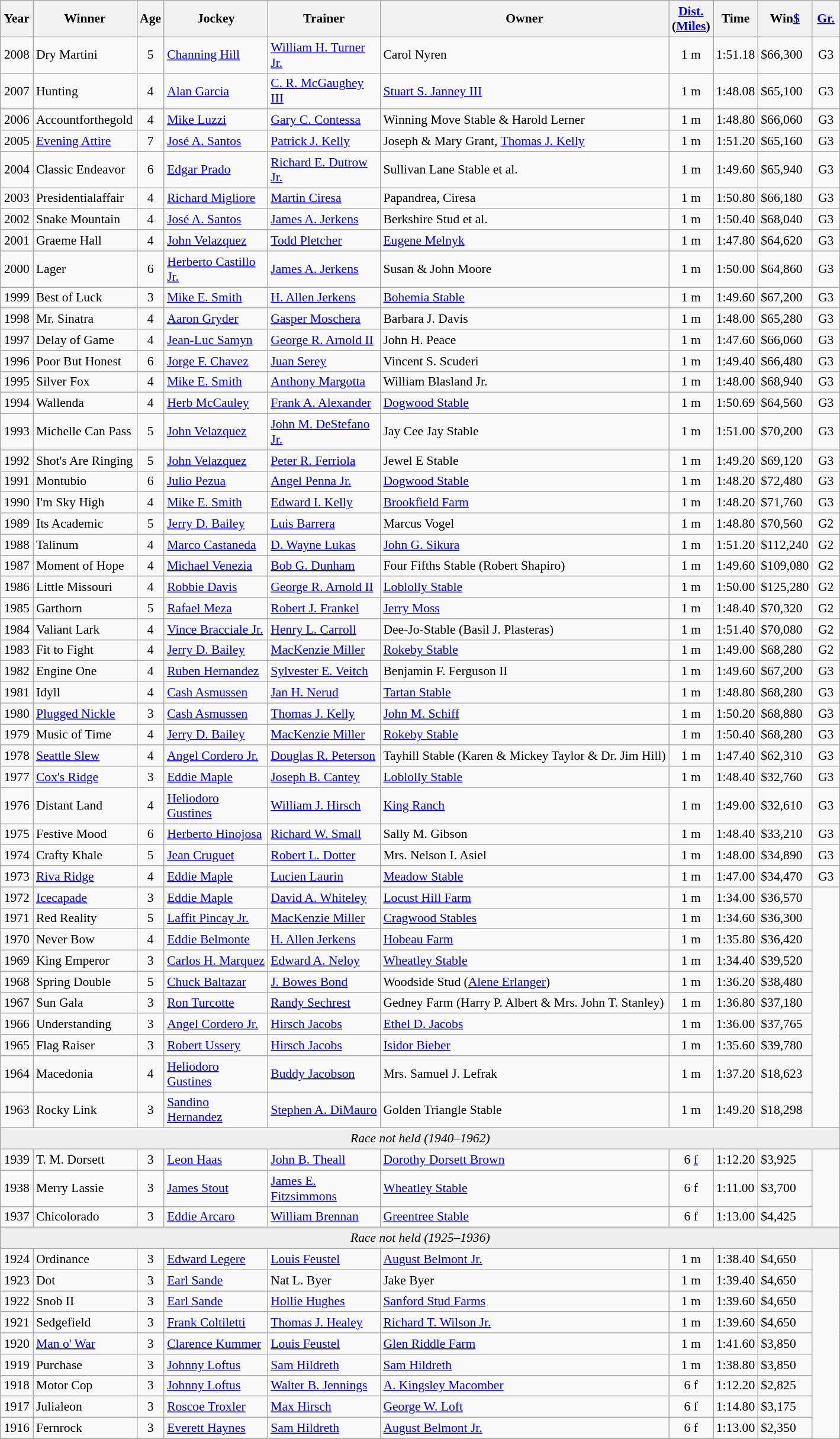<table class="wikitable sortable" style="font-size:90%">
<tr>
<th style="width:30px">Year<br></th>
<th style="width:110px">Winner<br></th>
<th style="width:20px">Age<br></th>
<th style="width:110px">Jockey<br></th>
<th style="width:120px">Trainer<br></th>
<th>Owner<br></th>
<th style="width:25px"><a href='#'>Dist.</a><br> <span>(<a href='#'>Miles</a>)</span></th>
<th style="width:25px">Time<br></th>
<th style="width:25px">Win<a href='#'>$</a><br></th>
<th style="width:25px"><a href='#'>Gr.</a></th>
</tr>
<tr>
<td align=center>2008</td>
<td>Dry Martini</td>
<td align=center>5</td>
<td><a href='#'>Channing Hill</a></td>
<td><a href='#'>William H. Turner Jr.</a></td>
<td>Carol Nyren</td>
<td align=center>1<span></span> m</td>
<td>1:51.18</td>
<td>$66,300</td>
<td align=center>G3</td>
</tr>
<tr>
<td align=center>2007</td>
<td>Hunting</td>
<td align=center>4</td>
<td><a href='#'>Alan Garcia</a></td>
<td><a href='#'>C. R. McGaughey III</a></td>
<td><a href='#'>Stuart S. Janney III</a></td>
<td align=center>1<span></span> m</td>
<td>1:48.08</td>
<td>$65,100</td>
<td align=center>G3</td>
</tr>
<tr>
<td align=center>2006</td>
<td>Accountforthegold</td>
<td align=center>4</td>
<td><a href='#'>Mike Luzzi</a></td>
<td><a href='#'>Gary C. Contessa</a></td>
<td>Winning Move Stable & Harold Lerner</td>
<td align=center>1<span></span> m</td>
<td>1:48.80</td>
<td>$66,060</td>
<td align=center>G3</td>
</tr>
<tr>
<td align=center>2005</td>
<td><a href='#'>Evening Attire</a></td>
<td align=center>7</td>
<td><a href='#'>José A. Santos</a></td>
<td><a href='#'>Patrick J. Kelly</a></td>
<td>Joseph & Mary Grant, <a href='#'>Thomas J. Kelly</a></td>
<td align=center>1<span></span> m</td>
<td>1:51.20</td>
<td>$65,160</td>
<td align=center>G3</td>
</tr>
<tr>
<td align=center>2004</td>
<td>Classic Endeavor</td>
<td align=center>6</td>
<td><a href='#'>Edgar Prado</a></td>
<td><a href='#'>Richard E. Dutrow Jr.</a></td>
<td>Sullivan Lane Stable et al.</td>
<td align=center>1<span></span> m</td>
<td>1:49.60</td>
<td>$65,940</td>
<td align=center>G3</td>
</tr>
<tr>
<td align=center>2003</td>
<td>Presidentialaffair</td>
<td align=center>4</td>
<td><a href='#'>Richard Migliore</a></td>
<td><a href='#'>Martin Ciresa</a></td>
<td>Papandrea, Ciresa</td>
<td align=center>1<span></span> m</td>
<td>1:50.80</td>
<td>$66,180</td>
<td align=center>G3</td>
</tr>
<tr>
<td align=center>2002</td>
<td>Snake Mountain</td>
<td align=center>4</td>
<td><a href='#'>José A. Santos</a></td>
<td><a href='#'>James A. Jerkens</a></td>
<td>Berkshire Stud et al.</td>
<td align=center>1<span></span> m</td>
<td>1:50.40</td>
<td>$68,040</td>
<td align=center>G3</td>
</tr>
<tr>
<td align=center>2001</td>
<td>Graeme Hall</td>
<td align=center>4</td>
<td><a href='#'>John Velazquez</a></td>
<td><a href='#'>Todd Pletcher</a></td>
<td><a href='#'>Eugene Melnyk</a></td>
<td align=center>1<span></span> m</td>
<td>1:47.80</td>
<td>$64,620</td>
<td align=center>G3</td>
</tr>
<tr>
<td align=center>2000</td>
<td>Lager</td>
<td align=center>6</td>
<td><a href='#'>Herberto Castillo Jr.</a></td>
<td><a href='#'>James A. Jerkens</a></td>
<td>Susan & John Moore</td>
<td align=center>1<span></span> m</td>
<td>1:50.00</td>
<td>$64,860</td>
<td align=center>G3</td>
</tr>
<tr>
<td align=center>1999</td>
<td>Best of Luck</td>
<td align=center>3</td>
<td><a href='#'>Mike E. Smith</a></td>
<td><a href='#'>H. Allen Jerkens</a></td>
<td><a href='#'>Bohemia Stable</a></td>
<td align=center>1<span></span> m</td>
<td>1:49.60</td>
<td>$67,200</td>
<td align=center>G3</td>
</tr>
<tr>
<td align=center>1998</td>
<td>Mr. Sinatra</td>
<td align=center>4</td>
<td><a href='#'>Aaron Gryder</a></td>
<td><a href='#'>Gasper Moschera</a></td>
<td>Barbara J. Davis</td>
<td align=center>1<span></span> m</td>
<td>1:48.00</td>
<td>$65,280</td>
<td align=center>G3</td>
</tr>
<tr>
<td align=center>1997</td>
<td>Delay of Game</td>
<td align=center>4</td>
<td><a href='#'>Jean-Luc Samyn</a></td>
<td><a href='#'>George R. Arnold II</a></td>
<td>John H. Peace</td>
<td align=center>1<span></span> m</td>
<td>1:47.60</td>
<td>$66,060</td>
<td align=center>G3</td>
</tr>
<tr>
<td align=center>1996</td>
<td>Poor But Honest</td>
<td align=center>6</td>
<td><a href='#'>Jorge F. Chavez</a></td>
<td><a href='#'>Juan Serey</a></td>
<td>Vincent S. Scuderi</td>
<td align=center>1<span></span> m</td>
<td>1:49.40</td>
<td>$66,480</td>
<td align=center>G3</td>
</tr>
<tr>
<td align=center>1995</td>
<td>Silver Fox</td>
<td align=center>4</td>
<td><a href='#'>Mike E. Smith</a></td>
<td><a href='#'>Anthony Margotta</a></td>
<td>William Blasland Jr.</td>
<td align=center>1<span></span> m</td>
<td>1:48.00</td>
<td>$68,940</td>
<td align=center>G3</td>
</tr>
<tr>
<td align=center>1994</td>
<td>Wallenda</td>
<td align=center>4</td>
<td><a href='#'>Herb McCauley</a></td>
<td><a href='#'>Frank A. Alexander</a></td>
<td><a href='#'>Dogwood Stable</a></td>
<td align=center>1<span></span> m</td>
<td>1:50.69</td>
<td>$64,560</td>
<td align=center>G3</td>
</tr>
<tr>
<td align=center>1993</td>
<td>Michelle Can Pass</td>
<td align=center>5</td>
<td><a href='#'>John Velazquez</a></td>
<td><a href='#'>John M. DeStefano Jr.</a></td>
<td>Jay Cee Jay Stable</td>
<td align=center>1<span></span> m</td>
<td>1:51.00</td>
<td>$70,200</td>
<td align=center>G3</td>
</tr>
<tr>
<td align=center>1992</td>
<td>Shot's Are Ringing</td>
<td align=center>5</td>
<td><a href='#'>John Velazquez</a></td>
<td><a href='#'>Peter R. Ferriola</a></td>
<td>Jewel E Stable</td>
<td align=center>1<span></span> m</td>
<td>1:49.20</td>
<td>$69,120</td>
<td align=center>G3</td>
</tr>
<tr>
<td align=center>1991</td>
<td>Montubio</td>
<td align=center>6</td>
<td><a href='#'>Julio Pezua</a></td>
<td><a href='#'>Angel Penna Jr.</a></td>
<td><a href='#'>Dogwood Stable</a></td>
<td align=center>1<span></span> m</td>
<td>1:48.20</td>
<td>$72,480</td>
<td align=center>G3</td>
</tr>
<tr>
<td align=center>1990</td>
<td>I'm Sky High</td>
<td align=center>4</td>
<td><a href='#'>Mike E. Smith</a></td>
<td><a href='#'>Edward I. Kelly</a></td>
<td><a href='#'>Brookfield Farm</a></td>
<td align=center>1<span></span> m</td>
<td>1:48.20</td>
<td>$71,760</td>
<td align=center>G3</td>
</tr>
<tr>
<td align=center>1989</td>
<td>Its Academic</td>
<td align=center>5</td>
<td><a href='#'>Jerry D. Bailey</a></td>
<td><a href='#'>Luis Barrera</a></td>
<td>Marcus Vogel</td>
<td align=center>1<span></span> m</td>
<td>1:48.80</td>
<td>$70,560</td>
<td align=center>G2</td>
</tr>
<tr>
<td align=center>1988</td>
<td>Talinum</td>
<td align=center>4</td>
<td><a href='#'>Marco Castaneda</a></td>
<td><a href='#'>D. Wayne Lukas</a></td>
<td><a href='#'>John G. Sikura</a></td>
<td align=center>1<span></span> m</td>
<td>1:51.20</td>
<td>$112,240</td>
<td align=center>G2</td>
</tr>
<tr>
<td align=center>1987</td>
<td>Moment of Hope</td>
<td align=center>4</td>
<td><a href='#'>Michael Venezia</a></td>
<td><a href='#'>Bob G. Dunham</a></td>
<td>Four Fifths Stable (Robert Shapiro)</td>
<td align=center>1<span></span> m</td>
<td>1:49.60</td>
<td>$109,080</td>
<td align=center>G2</td>
</tr>
<tr>
<td align=center>1986</td>
<td>Little Missouri</td>
<td align=center>4</td>
<td><a href='#'>Robbie Davis</a></td>
<td><a href='#'>George R. Arnold II</a></td>
<td><a href='#'>Loblolly Stable</a></td>
<td align=center>1<span></span> m</td>
<td>1:50.00</td>
<td>$125,280</td>
<td align=center>G2</td>
</tr>
<tr>
<td align=center>1985</td>
<td>Garthorn</td>
<td align=center>5</td>
<td><a href='#'>Rafael Meza</a></td>
<td><a href='#'>Robert J. Frankel</a></td>
<td><a href='#'>Jerry Moss</a></td>
<td align=center>1<span></span> m</td>
<td>1:48.40</td>
<td>$70,320</td>
<td align=center>G2</td>
</tr>
<tr>
<td align=center>1984</td>
<td>Valiant Lark</td>
<td align=center>4</td>
<td><a href='#'>Vince Bracciale Jr.</a></td>
<td><a href='#'>Henry L. Carroll</a></td>
<td>Dee-Jo-Stable (Basil J. Plasteras)</td>
<td align=center>1<span></span> m</td>
<td>1:51.40</td>
<td>$70,080</td>
<td align=center>G2</td>
</tr>
<tr>
<td align=center>1983</td>
<td>Fit to Fight</td>
<td align=center>4</td>
<td><a href='#'>Jerry D. Bailey</a></td>
<td><a href='#'>MacKenzie Miller</a></td>
<td><a href='#'>Rokeby Stable</a></td>
<td align=center>1<span></span> m</td>
<td>1:49.00</td>
<td>$68,280</td>
<td align=center>G2</td>
</tr>
<tr>
<td align=center>1982</td>
<td>Engine One</td>
<td align=center>4</td>
<td><a href='#'>Ruben Hernandez</a></td>
<td><a href='#'>Sylvester E. Veitch</a></td>
<td>Benjamin F. Ferguson II</td>
<td align=center>1<span></span> m</td>
<td>1:49.60</td>
<td>$67,200</td>
<td align=center>G3</td>
</tr>
<tr>
<td align=center>1981</td>
<td>Idyll</td>
<td align=center>4</td>
<td><a href='#'>Cash Asmussen</a></td>
<td><a href='#'>Jan H. Nerud</a></td>
<td><a href='#'>Tartan Stable</a></td>
<td align=center>1<span></span> m</td>
<td>1:48.80</td>
<td>$68,280</td>
<td align=center>G3</td>
</tr>
<tr>
<td align=center>1980</td>
<td><a href='#'>Plugged Nickle</a></td>
<td align=center>3</td>
<td><a href='#'>Cash Asmussen</a></td>
<td><a href='#'>Thomas J. Kelly</a></td>
<td><a href='#'>John M. Schiff</a></td>
<td align=center>1<span></span> m</td>
<td>1:50.20</td>
<td>$68,880</td>
<td align=center>G3</td>
</tr>
<tr>
<td align=center>1979</td>
<td>Music of Time</td>
<td align=center>4</td>
<td><a href='#'>Jerry D. Bailey</a></td>
<td><a href='#'>MacKenzie Miller</a></td>
<td><a href='#'>Rokeby Stable</a></td>
<td align=center>1<span></span> m</td>
<td>1:50.40</td>
<td>$68,280</td>
<td align=center>G3</td>
</tr>
<tr>
<td align=center>1978</td>
<td><a href='#'>Seattle Slew</a></td>
<td align=center>4</td>
<td><a href='#'>Angel Cordero Jr.</a></td>
<td><a href='#'>Douglas R. Peterson</a></td>
<td>Tayhill Stable (Karen & Mickey Taylor & Dr. Jim Hill)</td>
<td align=center>1<span></span> m</td>
<td>1:47.40</td>
<td>$62,310</td>
<td align=center>G3</td>
</tr>
<tr>
<td align=center>1977</td>
<td><a href='#'>Cox's Ridge</a></td>
<td align=center>3</td>
<td><a href='#'>Eddie Maple</a></td>
<td><a href='#'>Joseph B. Cantey</a></td>
<td><a href='#'>Loblolly Stable</a></td>
<td align=center>1<span></span> m</td>
<td>1:48.40</td>
<td>$32,760</td>
<td align=center>G3</td>
</tr>
<tr>
<td align=center>1976</td>
<td>Distant Land</td>
<td align=center>4</td>
<td><a href='#'>Heliodoro Gustines</a></td>
<td><a href='#'>William J. Hirsch</a></td>
<td><a href='#'>King Ranch</a></td>
<td align=center>1<span></span> m</td>
<td>1:49.00</td>
<td>$32,610</td>
<td align=center>G3</td>
</tr>
<tr>
<td align=center>1975</td>
<td>Festive Mood</td>
<td align=center>6</td>
<td><a href='#'>Herberto Hinojosa</a></td>
<td><a href='#'>Richard W. Small</a></td>
<td>Sally M. Gibson</td>
<td align=center>1<span></span> m</td>
<td>1:48.40</td>
<td>$33,210</td>
<td align=center>G3</td>
</tr>
<tr>
<td align=center>1974</td>
<td>Crafty Khale</td>
<td align=center>5</td>
<td><a href='#'>Jean Cruguet</a></td>
<td><a href='#'>Robert L. Dotter</a></td>
<td>Mrs. Nelson I. Asiel</td>
<td align=center>1<span></span> m</td>
<td>1:48.00</td>
<td>$34,890</td>
<td align=center>G3</td>
</tr>
<tr>
<td align=center>1973</td>
<td><a href='#'>Riva Ridge</a></td>
<td align=center>4</td>
<td><a href='#'>Eddie Maple</a></td>
<td><a href='#'>Lucien Laurin</a></td>
<td><a href='#'>Meadow Stable</a></td>
<td align=center>1<span></span> m</td>
<td>1:47.00</td>
<td>$34,470</td>
<td align=center>G3</td>
</tr>
<tr>
<td align=center>1972</td>
<td><a href='#'>Icecapade</a></td>
<td align=center>3</td>
<td><a href='#'>Eddie Maple</a></td>
<td><a href='#'>David A. Whiteley</a></td>
<td><a href='#'>Locust Hill Farm</a></td>
<td align=center>1 m</td>
<td>1:34.00</td>
<td>$36,570</td>
</tr>
<tr>
<td align=center>1971</td>
<td>Red Reality</td>
<td align=center>5</td>
<td><a href='#'>Laffit Pincay Jr.</a></td>
<td><a href='#'>MacKenzie Miller</a></td>
<td><a href='#'>Cragwood Stables</a></td>
<td align=center>1 m</td>
<td>1:34.60</td>
<td>$36,300</td>
</tr>
<tr>
<td align=center>1970</td>
<td>Never Bow</td>
<td align=center>4</td>
<td><a href='#'>Eddie Belmonte</a></td>
<td><a href='#'>H. Allen Jerkens</a></td>
<td><a href='#'>Hobeau Farm</a></td>
<td align=center>1 m</td>
<td>1:35.80</td>
<td>$36,420</td>
</tr>
<tr>
<td align=center>1969</td>
<td>King Emperor</td>
<td align=center>3</td>
<td><a href='#'>Carlos H. Marquez</a></td>
<td><a href='#'>Edward A. Neloy</a></td>
<td><a href='#'>Wheatley Stable</a></td>
<td align=center>1 m</td>
<td>1:34.40</td>
<td>$39,520</td>
</tr>
<tr>
<td align=center>1968</td>
<td>Spring Double</td>
<td align=center>5</td>
<td><a href='#'>Chuck Baltazar</a></td>
<td><a href='#'>J. Bowes Bond</a></td>
<td>Woodside Stud (<a href='#'>Alene Erlanger</a>)</td>
<td align=center>1 m</td>
<td>1:36.20</td>
<td>$38,480</td>
</tr>
<tr>
<td align=center>1967</td>
<td>Sun Gala</td>
<td align=center>3</td>
<td><a href='#'>Ron Turcotte</a></td>
<td><a href='#'>Randy Sechrest</a></td>
<td>Gedney Farm (Harry P. Albert & Mrs. John T. Stanley)</td>
<td align=center>1 m</td>
<td>1:36.80</td>
<td>$37,180</td>
</tr>
<tr>
<td align=center>1966</td>
<td>Understanding</td>
<td align=center>3</td>
<td><a href='#'>Angel Cordero Jr.</a></td>
<td><a href='#'>Hirsch Jacobs</a></td>
<td><a href='#'>Ethel D. Jacobs</a></td>
<td align=center>1 m</td>
<td>1:36.00</td>
<td>$37,765</td>
</tr>
<tr>
<td align=center>1965</td>
<td>Flag Raiser</td>
<td align=center>3</td>
<td><a href='#'>Robert Ussery</a></td>
<td><a href='#'>Hirsch Jacobs</a></td>
<td><a href='#'>Isidor Bieber</a></td>
<td align=center>1 m</td>
<td>1:35.60</td>
<td>$39,780</td>
</tr>
<tr>
<td align=center>1964</td>
<td>Macedonia</td>
<td align=center>4</td>
<td><a href='#'>Heliodoro Gustines</a></td>
<td><a href='#'>Buddy Jacobson</a></td>
<td>Mrs. Samuel J. Lefrak</td>
<td align=center>1 m</td>
<td>1:37.20</td>
<td>$18,623</td>
</tr>
<tr>
<td align=center>1963</td>
<td>Rocky Link</td>
<td align=center>3</td>
<td><a href='#'>Sandino Hernandez</a></td>
<td><a href='#'>Stephen A. DiMauro</a></td>
<td>Golden Triangle Stable</td>
<td align=center>1<span></span> m</td>
<td>1:49.20</td>
<td>$18,298</td>
</tr>
<tr bgcolor="#eeeeee">
<td align=center  colspan=10><em>Race not held (1940–1962)</em></td>
</tr>
<tr>
<td align=center>1939</td>
<td>T. M. Dorsett</td>
<td align=center>3</td>
<td><a href='#'>Leon Haas</a></td>
<td><a href='#'>John B. Theall</a></td>
<td><a href='#'>Dorothy Dorsett Brown</a></td>
<td align=center>6 <a href='#'>f</a></td>
<td>1:12.20</td>
<td>$3,925</td>
</tr>
<tr>
<td align=center>1938</td>
<td>Merry Lassie</td>
<td align=center>3</td>
<td><a href='#'>James Stout</a></td>
<td><a href='#'>James E. Fitzsimmons</a></td>
<td><a href='#'>Wheatley Stable</a></td>
<td align=center>6 f</td>
<td>1:11.00</td>
<td>$3,700</td>
</tr>
<tr>
<td align=center>1937</td>
<td>Chicolorado</td>
<td align=center>3</td>
<td><a href='#'>Eddie Arcaro</a></td>
<td><a href='#'>William Brennan</a></td>
<td><a href='#'>Greentree Stable</a></td>
<td align=center>6 f</td>
<td>1:13.00</td>
<td>$4,425</td>
</tr>
<tr bgcolor="#eeeeee">
<td align=center  colspan=10><em>Race not held (1925–1936)</em></td>
</tr>
<tr>
<td align=center>1924</td>
<td>Ordinance</td>
<td align=center>3</td>
<td><a href='#'>Edward Legere</a></td>
<td><a href='#'>Louis Feustel</a></td>
<td><a href='#'>August Belmont Jr.</a></td>
<td align=center>1 m</td>
<td>1:38.40</td>
<td>$4,650</td>
</tr>
<tr>
<td align=center>1923</td>
<td>Dot</td>
<td align=center>3</td>
<td><a href='#'>Earl Sande</a></td>
<td>Nat L. Byer</td>
<td>Jake Byer</td>
<td align=center>1 m</td>
<td>1:39.40</td>
<td>$4,650</td>
</tr>
<tr>
<td align=center>1922</td>
<td>Snob II</td>
<td align=center>3</td>
<td><a href='#'>Earl Sande</a></td>
<td><a href='#'>Hollie Hughes</a></td>
<td><a href='#'>Sanford Stud Farms</a></td>
<td align=center>1 m</td>
<td>1:39.60</td>
<td>$4,650</td>
</tr>
<tr>
<td align=center>1921</td>
<td>Sedgefield</td>
<td align=center>3</td>
<td><a href='#'>Frank Coltiletti</a></td>
<td><a href='#'>Thomas J. Healey</a></td>
<td><a href='#'>Richard T. Wilson Jr.</a></td>
<td align=center>1 m</td>
<td>1:39.60</td>
<td>$4,650</td>
</tr>
<tr>
<td align=center>1920</td>
<td><a href='#'>Man o' War</a></td>
<td align=center>3</td>
<td><a href='#'>Clarence Kummer</a></td>
<td><a href='#'>Louis Feustel</a></td>
<td><a href='#'>Glen Riddle Farm</a></td>
<td align=center>1 m</td>
<td>1:41.60</td>
<td>$3,850</td>
</tr>
<tr>
<td align=center>1919</td>
<td>Purchase</td>
<td align=center>3</td>
<td><a href='#'>Johnny Loftus</a></td>
<td><a href='#'>Sam Hildreth</a></td>
<td><a href='#'>Sam Hildreth</a></td>
<td align=center>1 m</td>
<td>1:38.80</td>
<td>$3,850</td>
</tr>
<tr>
<td align=center>1918</td>
<td>Motor Cop</td>
<td align=center>3</td>
<td><a href='#'>Johnny Loftus</a></td>
<td><a href='#'>Walter B. Jennings</a></td>
<td><a href='#'>A. Kingsley Macomber</a></td>
<td align=center>6 f</td>
<td>1:12.20</td>
<td>$2,825</td>
</tr>
<tr>
<td align=center>1917</td>
<td>Julialeon</td>
<td align=center>3</td>
<td><a href='#'>Roscoe Troxler</a></td>
<td><a href='#'>Max Hirsch</a></td>
<td><a href='#'>George W. Loft</a></td>
<td align=center>6 f</td>
<td>1:14.80</td>
<td>$3,175</td>
</tr>
<tr>
<td align=center>1916</td>
<td>Fernrock</td>
<td align=center>3</td>
<td><a href='#'>Everett Haynes</a></td>
<td><a href='#'>Sam Hildreth</a></td>
<td><a href='#'>August Belmont Jr.</a></td>
<td align=center>6 f</td>
<td>1:13.00</td>
<td>$2,350</td>
</tr>
<tr>
</tr>
</table>
